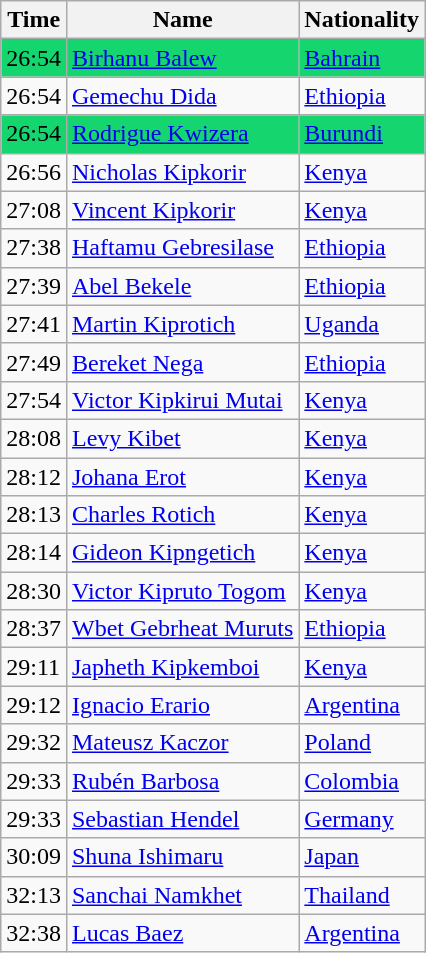<table class="wikitable mw-collapsible mw-collapsed">
<tr>
<th>Time</th>
<th>Name</th>
<th>Nationality</th>
</tr>
<tr>
<td style="background: #15D56F;">26:54</td>
<td style="background: #15D56F;"><a href='#'>Birhanu Balew</a></td>
<td style="background: #15D56F;"><a href='#'>Bahrain</a></td>
</tr>
<tr>
<td>26:54</td>
<td><a href='#'>Gemechu Dida</a></td>
<td><a href='#'>Ethiopia</a></td>
</tr>
<tr>
<td style="background: #15D56F;">26:54</td>
<td style="background: #15D56F;"><a href='#'>Rodrigue Kwizera</a></td>
<td style="background: #15D56F;"><a href='#'>Burundi</a></td>
</tr>
<tr>
<td>26:56</td>
<td><a href='#'>Nicholas Kipkorir</a></td>
<td><a href='#'>Kenya</a></td>
</tr>
<tr>
<td>27:08</td>
<td><a href='#'>Vincent Kipkorir</a></td>
<td><a href='#'>Kenya</a></td>
</tr>
<tr>
<td>27:38</td>
<td><a href='#'>Haftamu Gebresilase</a></td>
<td><a href='#'>Ethiopia</a></td>
</tr>
<tr>
<td>27:39</td>
<td><a href='#'>Abel Bekele</a></td>
<td><a href='#'>Ethiopia</a></td>
</tr>
<tr>
<td>27:41</td>
<td><a href='#'>Martin Kiprotich</a></td>
<td><a href='#'>Uganda</a></td>
</tr>
<tr>
<td>27:49</td>
<td><a href='#'>Bereket Nega</a></td>
<td><a href='#'>Ethiopia</a></td>
</tr>
<tr>
<td>27:54</td>
<td><a href='#'>Victor Kipkirui Mutai</a></td>
<td><a href='#'>Kenya</a></td>
</tr>
<tr>
<td>28:08</td>
<td><a href='#'>Levy Kibet</a></td>
<td><a href='#'>Kenya</a></td>
</tr>
<tr>
<td>28:12</td>
<td><a href='#'>Johana Erot</a></td>
<td><a href='#'>Kenya</a></td>
</tr>
<tr>
<td>28:13</td>
<td><a href='#'>Charles Rotich</a></td>
<td><a href='#'>Kenya</a></td>
</tr>
<tr>
<td>28:14</td>
<td><a href='#'>Gideon Kipngetich</a></td>
<td><a href='#'>Kenya</a></td>
</tr>
<tr>
<td>28:30</td>
<td><a href='#'>Victor Kipruto Togom</a></td>
<td><a href='#'>Kenya</a></td>
</tr>
<tr>
<td>28:37</td>
<td><a href='#'>Wbet Gebrheat Muruts</a></td>
<td><a href='#'>Ethiopia</a></td>
</tr>
<tr>
<td>29:11</td>
<td><a href='#'>Japheth Kipkemboi</a></td>
<td><a href='#'>Kenya</a></td>
</tr>
<tr>
<td>29:12</td>
<td><a href='#'>Ignacio Erario</a></td>
<td><a href='#'>Argentina</a></td>
</tr>
<tr>
<td>29:32</td>
<td><a href='#'>Mateusz Kaczor</a></td>
<td><a href='#'>Poland</a></td>
</tr>
<tr>
<td>29:33</td>
<td><a href='#'>Rubén Barbosa</a></td>
<td><a href='#'>Colombia</a></td>
</tr>
<tr>
<td>29:33</td>
<td><a href='#'>Sebastian Hendel</a></td>
<td><a href='#'>Germany</a></td>
</tr>
<tr>
<td>30:09</td>
<td><a href='#'>Shuna Ishimaru</a></td>
<td><a href='#'>Japan</a></td>
</tr>
<tr>
<td>32:13</td>
<td><a href='#'>Sanchai Namkhet</a></td>
<td><a href='#'>Thailand</a></td>
</tr>
<tr>
<td>32:38</td>
<td><a href='#'>Lucas Baez</a></td>
<td><a href='#'>Argentina</a></td>
</tr>
</table>
